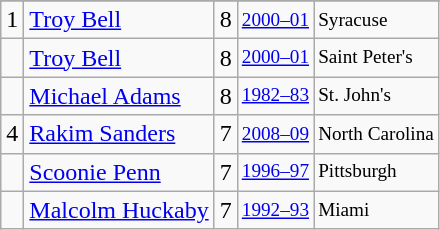<table class="wikitable">
<tr>
</tr>
<tr>
<td>1</td>
<td><a href='#'>Troy Bell</a></td>
<td>8</td>
<td style="font-size:80%;"><a href='#'>2000–01</a></td>
<td style="font-size:80%;">Syracuse</td>
</tr>
<tr>
<td></td>
<td><a href='#'>Troy Bell</a></td>
<td>8</td>
<td style="font-size:80%;"><a href='#'>2000–01</a></td>
<td style="font-size:80%;">Saint Peter's</td>
</tr>
<tr>
<td></td>
<td><a href='#'>Michael Adams</a></td>
<td>8</td>
<td style="font-size:80%;"><a href='#'>1982–83</a></td>
<td style="font-size:80%;">St. John's</td>
</tr>
<tr>
<td>4</td>
<td><a href='#'>Rakim Sanders</a></td>
<td>7</td>
<td style="font-size:80%;"><a href='#'>2008–09</a></td>
<td style="font-size:80%;">North Carolina</td>
</tr>
<tr>
<td></td>
<td><a href='#'>Scoonie Penn</a></td>
<td>7</td>
<td style="font-size:80%;"><a href='#'>1996–97</a></td>
<td style="font-size:80%;">Pittsburgh</td>
</tr>
<tr>
<td></td>
<td><a href='#'>Malcolm Huckaby</a></td>
<td>7</td>
<td style="font-size:80%;"><a href='#'>1992–93</a></td>
<td style="font-size:80%;">Miami</td>
</tr>
</table>
